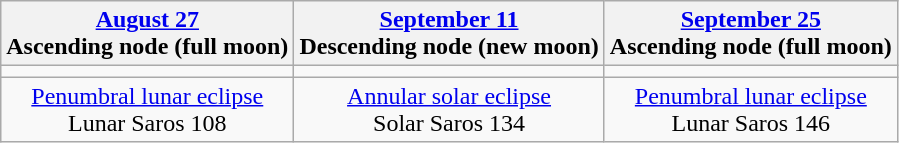<table class="wikitable">
<tr>
<th><a href='#'>August 27</a><br>Ascending node (full moon)<br></th>
<th><a href='#'>September 11</a><br>Descending node (new moon)<br></th>
<th><a href='#'>September 25</a><br>Ascending node (full moon)<br></th>
</tr>
<tr>
<td></td>
<td></td>
<td></td>
</tr>
<tr align=center>
<td><a href='#'>Penumbral lunar eclipse</a><br>Lunar Saros 108</td>
<td><a href='#'>Annular solar eclipse</a><br>Solar Saros 134</td>
<td><a href='#'>Penumbral lunar eclipse</a><br>Lunar Saros 146</td>
</tr>
</table>
